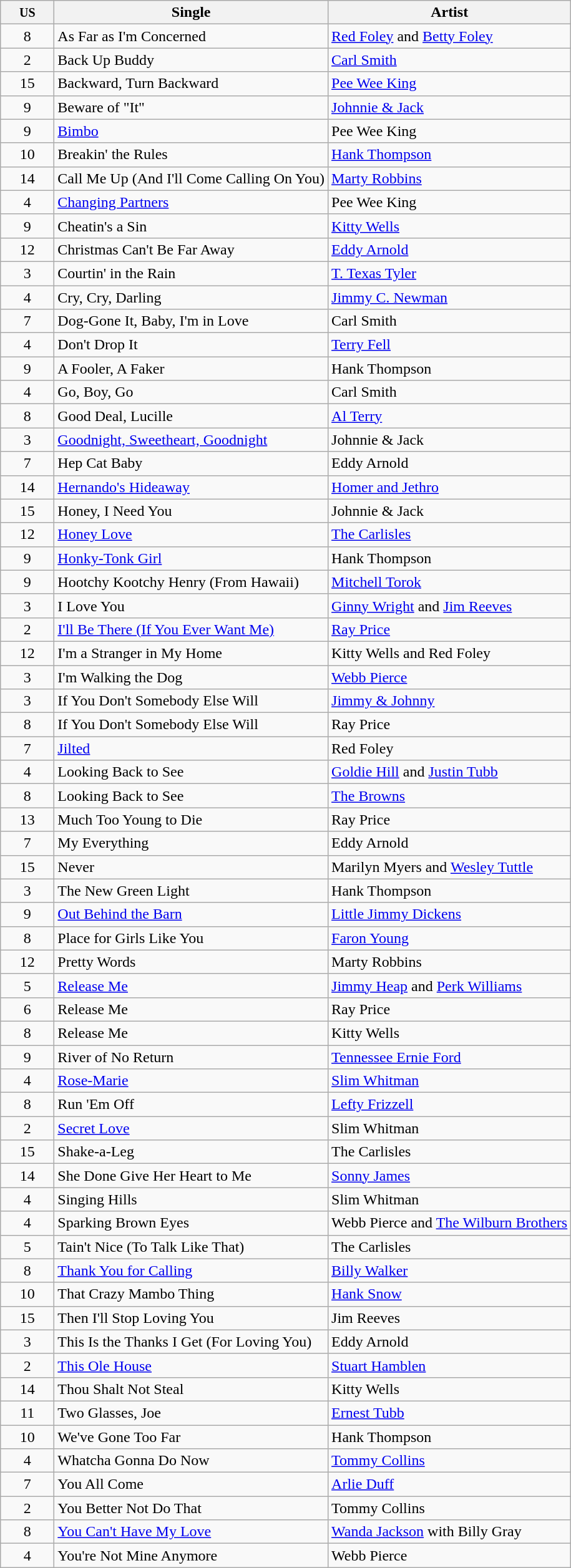<table class="wikitable sortable">
<tr>
<th width="50"><small>US</small></th>
<th>Single</th>
<th>Artist</th>
</tr>
<tr>
<td align="center">8</td>
<td>As Far as I'm Concerned</td>
<td><a href='#'>Red Foley</a> and <a href='#'>Betty Foley</a></td>
</tr>
<tr>
<td align="center">2</td>
<td>Back Up Buddy</td>
<td><a href='#'>Carl Smith</a></td>
</tr>
<tr>
<td align="center">15</td>
<td>Backward, Turn Backward</td>
<td><a href='#'>Pee Wee King</a></td>
</tr>
<tr>
<td align="center">9</td>
<td>Beware of "It"</td>
<td><a href='#'>Johnnie & Jack</a></td>
</tr>
<tr>
<td align="center">9</td>
<td><a href='#'>Bimbo</a></td>
<td>Pee Wee King</td>
</tr>
<tr>
<td align="center">10</td>
<td>Breakin' the Rules</td>
<td><a href='#'>Hank Thompson</a></td>
</tr>
<tr>
<td align="center">14</td>
<td>Call Me Up (And I'll Come Calling On You)</td>
<td><a href='#'>Marty Robbins</a></td>
</tr>
<tr>
<td align="center">4</td>
<td><a href='#'>Changing Partners</a></td>
<td>Pee Wee King</td>
</tr>
<tr>
<td align="center">9</td>
<td>Cheatin's a Sin</td>
<td><a href='#'>Kitty Wells</a></td>
</tr>
<tr>
<td align="center">12</td>
<td>Christmas Can't Be Far Away</td>
<td><a href='#'>Eddy Arnold</a></td>
</tr>
<tr>
<td align="center">3</td>
<td>Courtin' in the Rain</td>
<td><a href='#'>T. Texas Tyler</a></td>
</tr>
<tr>
<td align="center">4</td>
<td>Cry, Cry, Darling</td>
<td><a href='#'>Jimmy C. Newman</a></td>
</tr>
<tr>
<td align="center">7</td>
<td>Dog-Gone It, Baby, I'm in Love</td>
<td>Carl Smith</td>
</tr>
<tr>
<td align="center">4</td>
<td>Don't Drop It</td>
<td><a href='#'>Terry Fell</a></td>
</tr>
<tr>
<td align="center">9</td>
<td>A Fooler, A Faker</td>
<td>Hank Thompson</td>
</tr>
<tr>
<td align="center">4</td>
<td>Go, Boy, Go</td>
<td>Carl Smith</td>
</tr>
<tr>
<td align="center">8</td>
<td>Good Deal, Lucille</td>
<td><a href='#'>Al Terry</a></td>
</tr>
<tr>
<td align="center">3</td>
<td><a href='#'>Goodnight, Sweetheart, Goodnight</a></td>
<td>Johnnie & Jack</td>
</tr>
<tr>
<td align="center">7</td>
<td>Hep Cat Baby</td>
<td>Eddy Arnold</td>
</tr>
<tr>
<td align="center">14</td>
<td><a href='#'>Hernando's Hideaway</a></td>
<td><a href='#'>Homer and Jethro</a></td>
</tr>
<tr>
<td align="center">15</td>
<td>Honey, I Need You</td>
<td>Johnnie & Jack</td>
</tr>
<tr>
<td align="center">12</td>
<td><a href='#'>Honey Love</a></td>
<td><a href='#'>The Carlisles</a></td>
</tr>
<tr>
<td align="center">9</td>
<td><a href='#'>Honky-Tonk Girl</a></td>
<td>Hank Thompson</td>
</tr>
<tr>
<td align="center">9</td>
<td>Hootchy Kootchy Henry (From Hawaii)</td>
<td><a href='#'>Mitchell Torok</a></td>
</tr>
<tr>
<td align="center">3</td>
<td>I Love You</td>
<td><a href='#'>Ginny Wright</a> and <a href='#'>Jim Reeves</a></td>
</tr>
<tr>
<td align="center">2</td>
<td><a href='#'>I'll Be There (If You Ever Want Me)</a></td>
<td><a href='#'>Ray Price</a></td>
</tr>
<tr>
<td align="center">12</td>
<td>I'm a Stranger in My Home</td>
<td>Kitty Wells and Red Foley</td>
</tr>
<tr>
<td align="center">3</td>
<td>I'm Walking the Dog</td>
<td><a href='#'>Webb Pierce</a></td>
</tr>
<tr>
<td align="center">3</td>
<td>If You Don't Somebody Else Will</td>
<td><a href='#'>Jimmy & Johnny</a></td>
</tr>
<tr>
<td align="center">8</td>
<td>If You Don't Somebody Else Will</td>
<td>Ray Price</td>
</tr>
<tr>
<td align="center">7</td>
<td><a href='#'>Jilted</a></td>
<td>Red Foley</td>
</tr>
<tr>
<td align="center">4</td>
<td>Looking Back to See</td>
<td><a href='#'>Goldie Hill</a> and <a href='#'>Justin Tubb</a></td>
</tr>
<tr>
<td align="center">8</td>
<td>Looking Back to See</td>
<td><a href='#'>The Browns</a></td>
</tr>
<tr>
<td align="center">13</td>
<td>Much Too Young to Die</td>
<td>Ray Price</td>
</tr>
<tr>
<td align="center">7</td>
<td>My Everything</td>
<td>Eddy Arnold</td>
</tr>
<tr>
<td align="center">15</td>
<td>Never</td>
<td>Marilyn Myers and <a href='#'>Wesley Tuttle</a></td>
</tr>
<tr>
<td align="center">3</td>
<td>The New Green Light</td>
<td>Hank Thompson</td>
</tr>
<tr>
<td align="center">9</td>
<td><a href='#'>Out Behind the Barn</a></td>
<td><a href='#'>Little Jimmy Dickens</a></td>
</tr>
<tr>
<td align="center">8</td>
<td>Place for Girls Like You</td>
<td><a href='#'>Faron Young</a></td>
</tr>
<tr>
<td align="center">12</td>
<td>Pretty Words</td>
<td>Marty Robbins</td>
</tr>
<tr>
<td align="center">5</td>
<td><a href='#'>Release Me</a></td>
<td><a href='#'>Jimmy Heap</a> and <a href='#'>Perk Williams</a></td>
</tr>
<tr>
<td align="center">6</td>
<td>Release Me</td>
<td>Ray Price</td>
</tr>
<tr>
<td align="center">8</td>
<td>Release Me</td>
<td>Kitty Wells</td>
</tr>
<tr>
<td align="center">9</td>
<td>River of No Return</td>
<td><a href='#'>Tennessee Ernie Ford</a></td>
</tr>
<tr>
<td align="center">4</td>
<td><a href='#'>Rose-Marie</a></td>
<td><a href='#'>Slim Whitman</a></td>
</tr>
<tr>
<td align="center">8</td>
<td>Run 'Em Off</td>
<td><a href='#'>Lefty Frizzell</a></td>
</tr>
<tr>
<td align="center">2</td>
<td><a href='#'>Secret Love</a></td>
<td>Slim Whitman</td>
</tr>
<tr>
<td align="center">15</td>
<td>Shake-a-Leg</td>
<td>The Carlisles</td>
</tr>
<tr>
<td align="center">14</td>
<td>She Done Give Her Heart to Me</td>
<td><a href='#'>Sonny James</a></td>
</tr>
<tr>
<td align="center">4</td>
<td>Singing Hills</td>
<td>Slim Whitman</td>
</tr>
<tr>
<td align="center">4</td>
<td>Sparking Brown Eyes</td>
<td>Webb Pierce and <a href='#'>The Wilburn Brothers</a></td>
</tr>
<tr>
<td align="center">5</td>
<td>Tain't Nice (To Talk Like That)</td>
<td>The Carlisles</td>
</tr>
<tr>
<td align="center">8</td>
<td><a href='#'>Thank You for Calling</a></td>
<td><a href='#'>Billy Walker</a></td>
</tr>
<tr>
<td align="center">10</td>
<td>That Crazy Mambo Thing</td>
<td><a href='#'>Hank Snow</a></td>
</tr>
<tr>
<td align="center">15</td>
<td>Then I'll Stop Loving You</td>
<td>Jim Reeves</td>
</tr>
<tr>
<td align="center">3</td>
<td>This Is the Thanks I Get (For Loving You)</td>
<td>Eddy Arnold</td>
</tr>
<tr>
<td align="center">2</td>
<td><a href='#'>This Ole House</a></td>
<td><a href='#'>Stuart Hamblen</a></td>
</tr>
<tr>
<td align="center">14</td>
<td>Thou Shalt Not Steal</td>
<td>Kitty Wells</td>
</tr>
<tr>
<td align="center">11</td>
<td>Two Glasses, Joe</td>
<td><a href='#'>Ernest Tubb</a></td>
</tr>
<tr>
<td align="center">10</td>
<td>We've Gone Too Far</td>
<td>Hank Thompson</td>
</tr>
<tr>
<td align="center">4</td>
<td>Whatcha Gonna Do Now</td>
<td><a href='#'>Tommy Collins</a></td>
</tr>
<tr>
<td align="center">7</td>
<td>You All Come</td>
<td><a href='#'>Arlie Duff</a></td>
</tr>
<tr>
<td align="center">2</td>
<td>You Better Not Do That</td>
<td>Tommy Collins</td>
</tr>
<tr>
<td align="center">8</td>
<td><a href='#'>You Can't Have My Love</a></td>
<td><a href='#'>Wanda Jackson</a> with Billy Gray</td>
</tr>
<tr>
<td align="center">4</td>
<td>You're Not Mine Anymore</td>
<td>Webb Pierce</td>
</tr>
</table>
